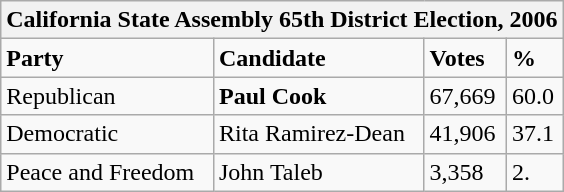<table class="wikitable">
<tr>
<th colspan="4">California State Assembly 65th District Election, 2006</th>
</tr>
<tr>
<td><strong>Party</strong></td>
<td><strong>Candidate</strong></td>
<td><strong>Votes</strong></td>
<td><strong>%</strong></td>
</tr>
<tr>
<td>Republican</td>
<td><strong>Paul Cook</strong></td>
<td>67,669</td>
<td>60.0</td>
</tr>
<tr>
<td>Democratic</td>
<td>Rita Ramirez-Dean</td>
<td>41,906</td>
<td>37.1</td>
</tr>
<tr>
<td>Peace and Freedom</td>
<td>John Taleb</td>
<td>3,358</td>
<td>2.</td>
</tr>
</table>
